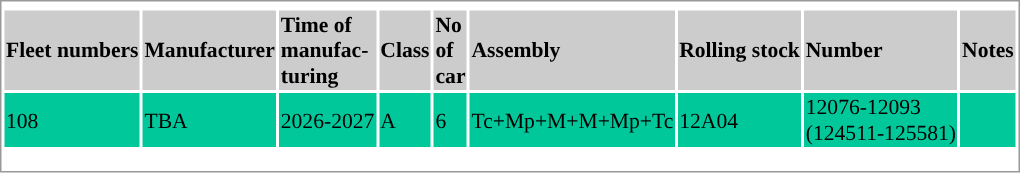<table class="mw-collapsible sortable" border="0" style="border:1px solid #999;background-color:white;text-align:left;font-size:90%">
<tr style="background: #">
<th colspan="10" style="text-align: center"></th>
</tr>
<tr bgcolor="#cccccc">
<th>Fleet numbers</th>
<th>Manufacturer</th>
<th>Time of <br> manufac-<br>turing</th>
<th>Class</th>
<th>No <br>of<br> car</th>
<th class="unsortable">Assembly</th>
<th>Rolling stock</th>
<th>Number</th>
<th class="unsortable">Notes</th>
</tr>
<tr bgcolor="#00c89b">
<td>108</td>
<td>TBA</td>
<td>2026-2027</td>
<td>A</td>
<td>6</td>
<td>Tc+Mp+M+M+Mp+Tc</td>
<td>12A04</td>
<td>12076-12093<br>(124511-125581)</td>
<td><onlyinclude></td>
</tr>
<tr bgcolor="#ffcad4">
</tr>
<tr style="background:#">
<td colspan="9"></td>
</tr>
<tr>
<td colspan="7"></td>
</tr>
<tr style="background: #">
<td colspan="9"></td>
</tr>
</table>
